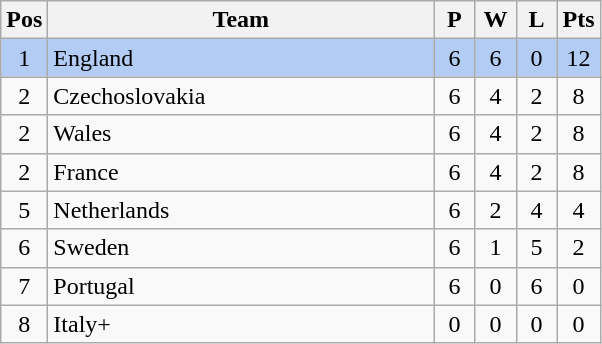<table class="wikitable" style="font-size: 100%">
<tr>
<th width=15>Pos</th>
<th width=250>Team</th>
<th width=20>P</th>
<th width=20>W</th>
<th width=20>L</th>
<th width=20>Pts</th>
</tr>
<tr align=center style="background: #b2ccf4;">
<td>1</td>
<td align="left"> England</td>
<td>6</td>
<td>6</td>
<td>0</td>
<td>12</td>
</tr>
<tr align=center>
<td>2</td>
<td align="left"> Czechoslovakia</td>
<td>6</td>
<td>4</td>
<td>2</td>
<td>8</td>
</tr>
<tr align=center>
<td>2</td>
<td align="left"> Wales</td>
<td>6</td>
<td>4</td>
<td>2</td>
<td>8</td>
</tr>
<tr align=center>
<td>2</td>
<td align="left"> France</td>
<td>6</td>
<td>4</td>
<td>2</td>
<td>8</td>
</tr>
<tr align=center>
<td>5</td>
<td align="left"> Netherlands</td>
<td>6</td>
<td>2</td>
<td>4</td>
<td>4</td>
</tr>
<tr align=center>
<td>6</td>
<td align="left"> Sweden</td>
<td>6</td>
<td>1</td>
<td>5</td>
<td>2</td>
</tr>
<tr align=center>
<td>7</td>
<td align="left"> Portugal</td>
<td>6</td>
<td>0</td>
<td>6</td>
<td>0</td>
</tr>
<tr align=center>
<td>8</td>
<td align="left"> Italy+</td>
<td>0</td>
<td>0</td>
<td>0</td>
<td>0</td>
</tr>
</table>
